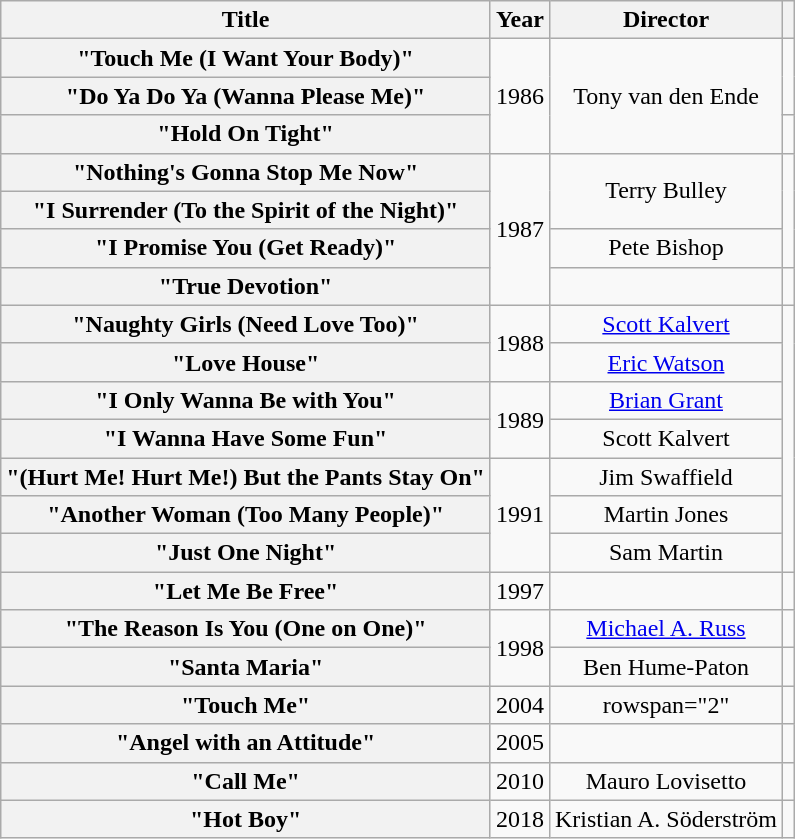<table class="wikitable plainrowheaders" style="text-align:center">
<tr>
<th scope="col">Title</th>
<th scope="col">Year</th>
<th scope="col">Director</th>
<th scope="col"></th>
</tr>
<tr>
<th scope="row">"Touch Me (I Want Your Body)"</th>
<td rowspan="3">1986</td>
<td rowspan="3">Tony van den Ende</td>
<td rowspan="2"></td>
</tr>
<tr>
<th scope="row">"Do Ya Do Ya (Wanna Please Me)"</th>
</tr>
<tr>
<th scope="row">"Hold On Tight"</th>
<td></td>
</tr>
<tr>
<th scope="row">"Nothing's Gonna Stop Me Now"</th>
<td rowspan="4">1987</td>
<td rowspan="2">Terry Bulley</td>
<td rowspan="3"></td>
</tr>
<tr>
<th scope="row">"I Surrender (To the Spirit of the Night)"</th>
</tr>
<tr>
<th scope="row">"I Promise You (Get Ready)"</th>
<td>Pete Bishop</td>
</tr>
<tr>
<th scope="row">"True Devotion"</th>
<td></td>
<td></td>
</tr>
<tr>
<th scope="row">"Naughty Girls (Need Love Too)"</th>
<td rowspan="2">1988</td>
<td><a href='#'>Scott Kalvert</a></td>
<td rowspan="7"></td>
</tr>
<tr>
<th scope="row">"Love House"</th>
<td><a href='#'>Eric Watson</a></td>
</tr>
<tr>
<th scope="row">"I Only Wanna Be with You"</th>
<td rowspan="2">1989</td>
<td><a href='#'>Brian Grant</a></td>
</tr>
<tr>
<th scope="row">"I Wanna Have Some Fun"</th>
<td>Scott Kalvert</td>
</tr>
<tr>
<th scope="row">"(Hurt Me! Hurt Me!) But the Pants Stay On"</th>
<td rowspan="3">1991</td>
<td>Jim Swaffield</td>
</tr>
<tr>
<th scope="row">"Another Woman (Too Many People)"</th>
<td>Martin Jones</td>
</tr>
<tr>
<th scope="row">"Just One Night"</th>
<td>Sam Martin</td>
</tr>
<tr>
<th scope="row">"Let Me Be Free"</th>
<td>1997</td>
<td></td>
<td></td>
</tr>
<tr>
<th scope="row">"The Reason Is You (One on One)"</th>
<td rowspan="2">1998</td>
<td><a href='#'>Michael A. Russ</a></td>
<td></td>
</tr>
<tr>
<th scope="row">"Santa Maria"<br></th>
<td>Ben Hume-Paton</td>
<td></td>
</tr>
<tr>
<th scope="row">"Touch Me"<br></th>
<td>2004</td>
<td>rowspan="2" </td>
<td></td>
</tr>
<tr>
<th scope="row">"Angel with an Attitude"</th>
<td>2005</td>
<td rowspan="1"></td>
</tr>
<tr>
<th scope="row">"Call Me"<br></th>
<td>2010</td>
<td>Mauro Lovisetto</td>
<td></td>
</tr>
<tr>
<th scope="row">"Hot Boy"</th>
<td>2018</td>
<td>Kristian A. Söderström</td>
<td></td>
</tr>
</table>
